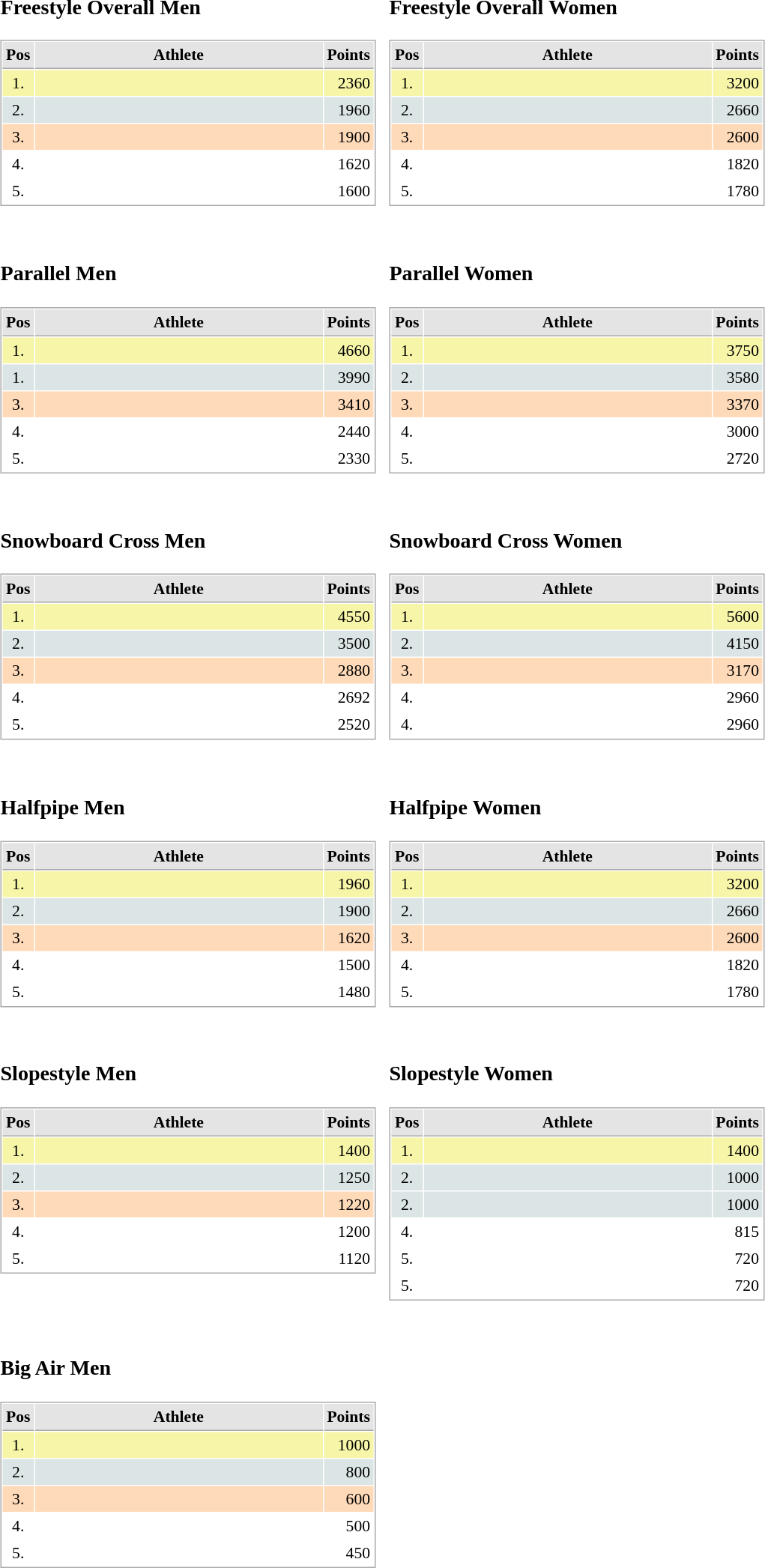<table border="0" cellspacing="10">
<tr valign=top>
<td><br><h3>Freestyle Overall Men</h3><table cellspacing="1" cellpadding="3" style="border:1px solid #AAAAAA;font-size:90%">
<tr bgcolor="#E4E4E4">
<th style="border-bottom:1px solid #AAAAAA" width=10>Pos</th>
<th style="border-bottom:1px solid #AAAAAA" width=250>Athlete</th>
<th style="border-bottom:1px solid #AAAAAA" width=20>Points</th>
</tr>
<tr bgcolor="#F7F6A8">
<td align="center">1.</td>
<td></td>
<td align="right">2360</td>
</tr>
<tr bgcolor="#DCE5E5">
<td align="center">2.</td>
<td></td>
<td align="right">1960</td>
</tr>
<tr bgcolor="#FFDAB9">
<td align="center">3.</td>
<td></td>
<td align="right">1900</td>
</tr>
<tr>
<td align="center">4.</td>
<td></td>
<td align="right">1620</td>
</tr>
<tr>
<td align="center">5.</td>
<td></td>
<td align="right">1600</td>
</tr>
</table>
</td>
<td><br><h3>Freestyle Overall Women</h3><table cellspacing="1" cellpadding="3" style="border:1px solid #AAAAAA;font-size:90%">
<tr bgcolor="#E4E4E4">
<th style="border-bottom:1px solid #AAAAAA" width=10>Pos</th>
<th style="border-bottom:1px solid #AAAAAA" width=250>Athlete</th>
<th style="border-bottom:1px solid #AAAAAA" width=20>Points</th>
</tr>
<tr bgcolor="#F7F6A8">
<td align="center">1.</td>
<td></td>
<td align="right">3200</td>
</tr>
<tr bgcolor="#DCE5E5">
<td align="center">2.</td>
<td></td>
<td align="right">2660</td>
</tr>
<tr bgcolor="#FFDAB9">
<td align="center">3.</td>
<td></td>
<td align="right">2600</td>
</tr>
<tr>
<td align="center">4.</td>
<td></td>
<td align="right">1820</td>
</tr>
<tr>
<td align="center">5.</td>
<td></td>
<td align="right">1780</td>
</tr>
</table>
</td>
</tr>
<tr valign=top>
<td><br><h3>Parallel Men</h3><table cellspacing="1" cellpadding="3" style="border:1px solid #AAAAAA;font-size:90%">
<tr bgcolor="#E4E4E4">
<th style="border-bottom:1px solid #AAAAAA" width=10>Pos</th>
<th style="border-bottom:1px solid #AAAAAA" width=250>Athlete</th>
<th style="border-bottom:1px solid #AAAAAA" width=20>Points</th>
</tr>
<tr bgcolor="#F7F6A8">
<td align="center">1.</td>
<td></td>
<td align="right">4660</td>
</tr>
<tr bgcolor="#DCE5E5">
<td align="center">1.</td>
<td></td>
<td align="right">3990</td>
</tr>
<tr bgcolor="#FFDAB9">
<td align="center">3.</td>
<td></td>
<td align="right">3410</td>
</tr>
<tr>
<td align="center">4.</td>
<td></td>
<td align="right">2440</td>
</tr>
<tr>
<td align="center">5.</td>
<td></td>
<td align="right">2330</td>
</tr>
</table>
</td>
<td><br><h3>Parallel Women</h3><table cellspacing="1" cellpadding="3" style="border:1px solid #AAAAAA;font-size:90%">
<tr bgcolor="#E4E4E4">
<th style="border-bottom:1px solid #AAAAAA" width=10>Pos</th>
<th style="border-bottom:1px solid #AAAAAA" width=250>Athlete</th>
<th style="border-bottom:1px solid #AAAAAA" width=20>Points</th>
</tr>
<tr bgcolor="#F7F6A8">
<td align="center">1.</td>
<td></td>
<td align="right">3750</td>
</tr>
<tr bgcolor="#DCE5E5">
<td align="center">2.</td>
<td></td>
<td align="right">3580</td>
</tr>
<tr bgcolor="#FFDAB9">
<td align="center">3.</td>
<td></td>
<td align="right">3370</td>
</tr>
<tr>
<td align="center">4.</td>
<td></td>
<td align="right">3000</td>
</tr>
<tr>
<td align="center">5.</td>
<td></td>
<td align="right">2720</td>
</tr>
</table>
</td>
</tr>
<tr valign=top>
<td><br><h3>Snowboard Cross Men</h3><table cellspacing="1" cellpadding="3" style="border:1px solid #AAAAAA;font-size:90%">
<tr bgcolor="#E4E4E4">
<th style="border-bottom:1px solid #AAAAAA" width=10>Pos</th>
<th style="border-bottom:1px solid #AAAAAA" width=250>Athlete</th>
<th style="border-bottom:1px solid #AAAAAA" width=20>Points</th>
</tr>
<tr bgcolor="#F7F6A8">
<td align="center">1.</td>
<td></td>
<td align="right">4550</td>
</tr>
<tr bgcolor="#DCE5E5">
<td align="center">2.</td>
<td></td>
<td align="right">3500</td>
</tr>
<tr bgcolor="#FFDAB9">
<td align="center">3.</td>
<td></td>
<td align="right">2880</td>
</tr>
<tr>
<td align="center">4.</td>
<td></td>
<td align="right">2692</td>
</tr>
<tr>
<td align="center">5.</td>
<td></td>
<td align="right">2520</td>
</tr>
</table>
</td>
<td><br><h3>Snowboard Cross Women</h3><table cellspacing="1" cellpadding="3" style="border:1px solid #AAAAAA;font-size:90%">
<tr bgcolor="#E4E4E4">
<th style="border-bottom:1px solid #AAAAAA" width=10>Pos</th>
<th style="border-bottom:1px solid #AAAAAA" width=250>Athlete</th>
<th style="border-bottom:1px solid #AAAAAA" width=20>Points</th>
</tr>
<tr bgcolor="#F7F6A8">
<td align="center">1.</td>
<td></td>
<td align="right">5600</td>
</tr>
<tr bgcolor="#DCE5E5">
<td align="center">2.</td>
<td></td>
<td align="right">4150</td>
</tr>
<tr bgcolor="#FFDAB9">
<td align="center">3.</td>
<td></td>
<td align="right">3170</td>
</tr>
<tr>
<td align="center">4.</td>
<td></td>
<td align="right">2960</td>
</tr>
<tr>
<td align="center">4.</td>
<td></td>
<td align="right">2960</td>
</tr>
</table>
</td>
</tr>
<tr valign=top>
<td><br><h3>Halfpipe Men</h3><table cellspacing="1" cellpadding="3" style="border:1px solid #AAAAAA;font-size:90%">
<tr bgcolor="#E4E4E4">
<th style="border-bottom:1px solid #AAAAAA" width=10>Pos</th>
<th style="border-bottom:1px solid #AAAAAA" width=250>Athlete</th>
<th style="border-bottom:1px solid #AAAAAA" width=20>Points</th>
</tr>
<tr bgcolor="#F7F6A8">
<td align="center">1.</td>
<td></td>
<td align="right">1960</td>
</tr>
<tr bgcolor="#DCE5E5">
<td align="center">2.</td>
<td></td>
<td align="right">1900</td>
</tr>
<tr bgcolor="#FFDAB9">
<td align="center">3.</td>
<td></td>
<td align="right">1620</td>
</tr>
<tr>
<td align="center">4.</td>
<td></td>
<td align="right">1500</td>
</tr>
<tr>
<td align="center">5.</td>
<td></td>
<td align="right">1480</td>
</tr>
</table>
</td>
<td><br><h3>Halfpipe Women</h3><table cellspacing="1" cellpadding="3" style="border:1px solid #AAAAAA;font-size:90%">
<tr bgcolor="#E4E4E4">
<th style="border-bottom:1px solid #AAAAAA" width=10>Pos</th>
<th style="border-bottom:1px solid #AAAAAA" width=250>Athlete</th>
<th style="border-bottom:1px solid #AAAAAA" width=20>Points</th>
</tr>
<tr bgcolor="#F7F6A8">
<td align="center">1.</td>
<td></td>
<td align="right">3200</td>
</tr>
<tr bgcolor="#DCE5E5">
<td align="center">2.</td>
<td></td>
<td align="right">2660</td>
</tr>
<tr bgcolor="#FFDAB9">
<td align="center">3.</td>
<td></td>
<td align="right">2600</td>
</tr>
<tr>
<td align="center">4.</td>
<td></td>
<td align="right">1820</td>
</tr>
<tr>
<td align="center">5.</td>
<td></td>
<td align="right">1780</td>
</tr>
</table>
</td>
</tr>
<tr valign=top>
<td><br><h3>Slopestyle Men</h3><table cellspacing="1" cellpadding="3" style="border:1px solid #AAAAAA;font-size:90%">
<tr bgcolor="#E4E4E4">
<th style="border-bottom:1px solid #AAAAAA" width=10>Pos</th>
<th style="border-bottom:1px solid #AAAAAA" width=250>Athlete</th>
<th style="border-bottom:1px solid #AAAAAA" width=20>Points</th>
</tr>
<tr bgcolor="#F7F6A8">
<td align="center">1.</td>
<td></td>
<td align="right">1400</td>
</tr>
<tr bgcolor="#DCE5E5">
<td align="center">2.</td>
<td></td>
<td align="right">1250</td>
</tr>
<tr bgcolor="#FFDAB9">
<td align="center">3.</td>
<td></td>
<td align="right">1220</td>
</tr>
<tr>
<td align="center">4.</td>
<td></td>
<td align="right">1200</td>
</tr>
<tr>
<td align="center">5.</td>
<td></td>
<td align="right">1120</td>
</tr>
</table>
</td>
<td><br><h3>Slopestyle Women</h3><table cellspacing="1" cellpadding="3" style="border:1px solid #AAAAAA;font-size:90%">
<tr bgcolor="#E4E4E4">
<th style="border-bottom:1px solid #AAAAAA" width=10>Pos</th>
<th style="border-bottom:1px solid #AAAAAA" width=250>Athlete</th>
<th style="border-bottom:1px solid #AAAAAA" width=20>Points</th>
</tr>
<tr bgcolor="#F7F6A8">
<td align="center">1.</td>
<td></td>
<td align="right">1400</td>
</tr>
<tr bgcolor="#DCE5E5">
<td align="center">2.</td>
<td></td>
<td align="right">1000</td>
</tr>
<tr bgcolor="#DCE5E5">
<td align="center">2.</td>
<td></td>
<td align="right">1000</td>
</tr>
<tr>
<td align="center">4.</td>
<td></td>
<td align="right">815</td>
</tr>
<tr>
<td align="center">5.</td>
<td></td>
<td align="right">720</td>
</tr>
<tr>
<td align="center">5.</td>
<td></td>
<td align="right">720</td>
</tr>
</table>
</td>
</tr>
<tr valign=top>
<td><br><h3>Big Air Men</h3><table cellspacing="1" cellpadding="3" style="border:1px solid #AAAAAA;font-size:90%">
<tr bgcolor="#E4E4E4">
<th style="border-bottom:1px solid #AAAAAA" width=10>Pos</th>
<th style="border-bottom:1px solid #AAAAAA" width=250>Athlete</th>
<th style="border-bottom:1px solid #AAAAAA" width=20>Points</th>
</tr>
<tr bgcolor="#F7F6A8">
<td align="center">1.</td>
<td></td>
<td align="right">1000</td>
</tr>
<tr bgcolor="#DCE5E5">
<td align="center">2.</td>
<td></td>
<td align="right">800</td>
</tr>
<tr bgcolor="#FFDAB9">
<td align="center">3.</td>
<td></td>
<td align="right">600</td>
</tr>
<tr>
<td align="center">4.</td>
<td></td>
<td align="right">500</td>
</tr>
<tr>
<td align="center">5.</td>
<td></td>
<td align="right">450</td>
</tr>
</table>
</td>
</tr>
</table>
